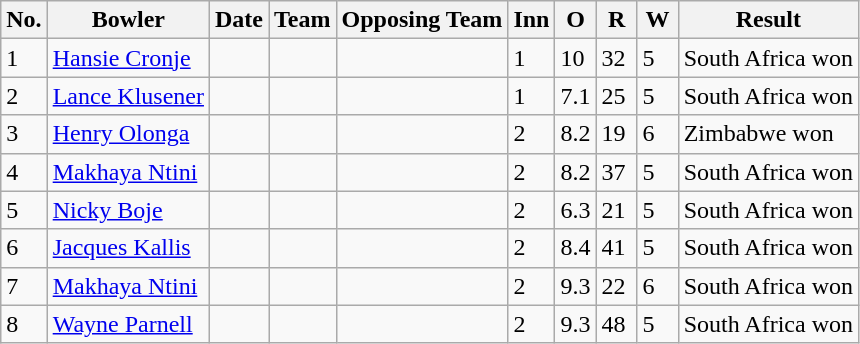<table class="wikitable sortable">
<tr>
<th>No.</th>
<th>Bowler</th>
<th>Date</th>
<th>Team</th>
<th>Opposing Team</th>
<th scope="col" style="width:20px;">Inn</th>
<th scope="col" style="width:20px;">O</th>
<th scope="col" style="width:20px;">R</th>
<th scope="col" style="width:20px;">W</th>
<th>Result</th>
</tr>
<tr>
<td>1</td>
<td><a href='#'>Hansie Cronje</a></td>
<td></td>
<td></td>
<td></td>
<td>1</td>
<td>10</td>
<td>32</td>
<td>5</td>
<td>South Africa won</td>
</tr>
<tr>
<td>2</td>
<td><a href='#'>Lance Klusener</a></td>
<td></td>
<td></td>
<td></td>
<td>1</td>
<td>7.1</td>
<td>25</td>
<td>5</td>
<td>South Africa won</td>
</tr>
<tr>
<td>3</td>
<td><a href='#'>Henry Olonga</a></td>
<td></td>
<td></td>
<td></td>
<td>2</td>
<td>8.2</td>
<td>19</td>
<td>6</td>
<td>Zimbabwe won</td>
</tr>
<tr>
<td>4</td>
<td><a href='#'>Makhaya Ntini</a></td>
<td></td>
<td></td>
<td></td>
<td>2</td>
<td>8.2</td>
<td>37</td>
<td>5</td>
<td>South Africa won</td>
</tr>
<tr>
<td>5</td>
<td><a href='#'>Nicky Boje</a></td>
<td></td>
<td></td>
<td></td>
<td>2</td>
<td>6.3</td>
<td>21</td>
<td>5</td>
<td>South Africa won</td>
</tr>
<tr>
<td>6</td>
<td><a href='#'>Jacques Kallis</a></td>
<td></td>
<td></td>
<td></td>
<td>2</td>
<td>8.4</td>
<td>41</td>
<td>5</td>
<td>South Africa won</td>
</tr>
<tr>
<td>7</td>
<td><a href='#'>Makhaya Ntini</a></td>
<td></td>
<td></td>
<td></td>
<td>2</td>
<td>9.3</td>
<td>22</td>
<td>6</td>
<td>South Africa won</td>
</tr>
<tr>
<td>8</td>
<td><a href='#'>Wayne Parnell</a></td>
<td></td>
<td></td>
<td></td>
<td>2</td>
<td>9.3</td>
<td>48</td>
<td>5</td>
<td>South Africa won</td>
</tr>
</table>
